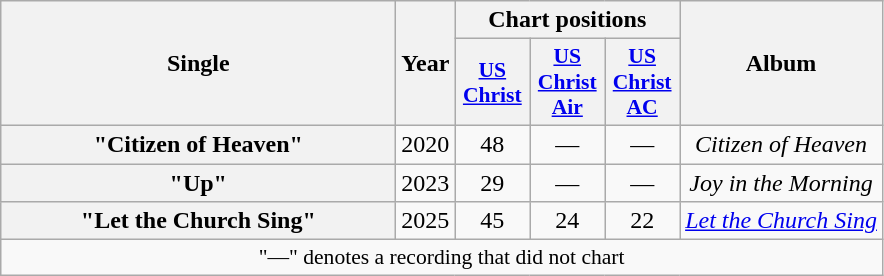<table class="wikitable plainrowheaders" style="text-align:center;">
<tr>
<th rowspan="2" style="width:16em;">Single</th>
<th rowspan="2">Year</th>
<th colspan="3">Chart positions</th>
<th rowspan="2">Album</th>
</tr>
<tr>
<th scope="col" style="width:3em;font-size:90%;"><a href='#'>US<br>Christ</a><br></th>
<th scope="col" style="width:3em;font-size:90%;"><a href='#'>US<br>Christ<br>Air</a><br></th>
<th scope="col" style="width:3em;font-size:90%;"><a href='#'>US<br>Christ<br>AC</a><br></th>
</tr>
<tr>
<th scope="row">"Citizen of Heaven"</th>
<td>2020</td>
<td>48</td>
<td>—</td>
<td>—</td>
<td><em>Citizen of Heaven</em></td>
</tr>
<tr>
<th scope="row">"Up"</th>
<td>2023</td>
<td>29</td>
<td>—</td>
<td>—</td>
<td><em>Joy in the Morning</em></td>
</tr>
<tr>
<th scope="row">"Let the Church Sing"</th>
<td>2025</td>
<td>45</td>
<td>24</td>
<td>22</td>
<td><em><a href='#'>Let the Church Sing</a></em></td>
</tr>
<tr>
<td colspan="7" style="font-size:90%">"—" denotes a recording that did not chart</td>
</tr>
</table>
